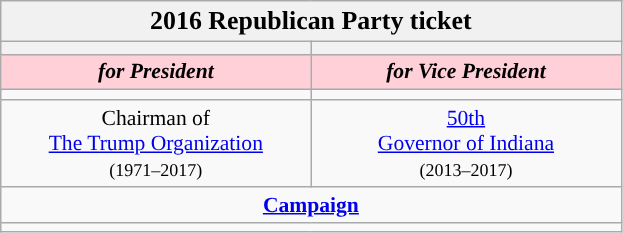<table class="wikitable" style="font-size:90%; text-align:center;">
<tr>
<td style="background:#F1F1F1;" colspan="30"><big><strong>2016 Republican Party ticket</strong></big></td>
</tr>
<tr>
<th style="width:3em; font-size:135%; background:"><a href='#'></a></th>
<th style="width:3em; font-size:135%; background:"><a href='#'></a></th>
</tr>
<tr>
<td style="width:3em; font-size:100%; color:#000; background:#FFD0D7; width:200px;"><strong><em>for President</em></strong></td>
<td style="width:3em; font-size:100%; color:#000; background:#FFD0D7; width:200px;"><strong><em>for Vice President</em></strong></td>
</tr>
<tr>
<td></td>
<td></td>
</tr>
<tr>
<td>Chairman of<br> <a href='#'>The Trump Organization</a><br><small>(1971–2017)</small></td>
<td><a href='#'>50th</a><br><a href='#'>Governor of Indiana</a><br><small>(2013–2017)</small></td>
</tr>
<tr>
<td colspan=2><a href='#'><strong>Campaign</strong></a></td>
</tr>
<tr>
<td colspan=2></td>
</tr>
</table>
